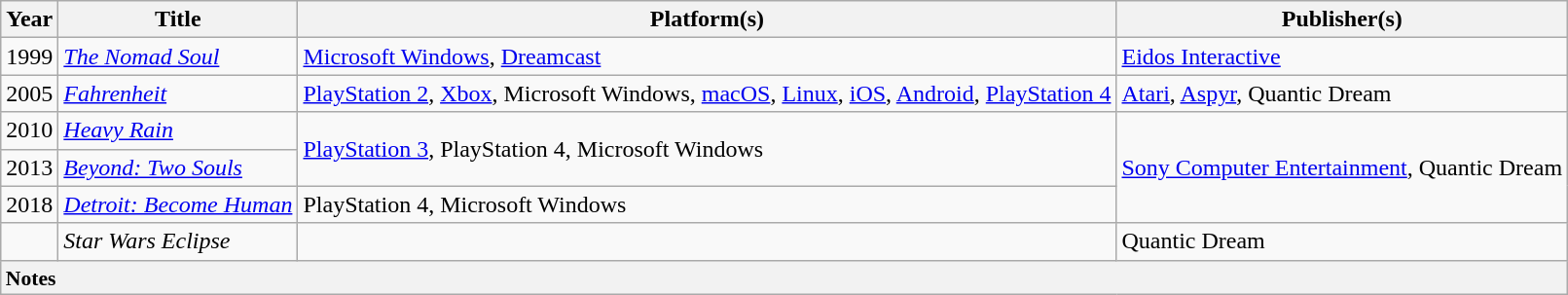<table class="wikitable unsortable">
<tr>
<th>Year</th>
<th>Title</th>
<th>Platform(s)</th>
<th>Publisher(s)</th>
</tr>
<tr>
<td>1999</td>
<td><em><a href='#'>The Nomad Soul</a></em></td>
<td><a href='#'>Microsoft Windows</a>, <a href='#'>Dreamcast</a></td>
<td><a href='#'>Eidos Interactive</a></td>
</tr>
<tr>
<td>2005</td>
<td><em><a href='#'>Fahrenheit</a></em></td>
<td><a href='#'>PlayStation 2</a>, <a href='#'>Xbox</a>, Microsoft Windows, <a href='#'>macOS</a>, <a href='#'>Linux</a>, <a href='#'>iOS</a>, <a href='#'>Android</a>, <a href='#'>PlayStation 4</a></td>
<td><a href='#'>Atari</a>, <a href='#'>Aspyr</a>, Quantic Dream</td>
</tr>
<tr>
<td>2010</td>
<td><em><a href='#'>Heavy Rain</a></em></td>
<td rowspan="2"><a href='#'>PlayStation 3</a>, PlayStation 4, Microsoft Windows</td>
<td rowspan="3"><a href='#'>Sony Computer Entertainment</a>, Quantic Dream</td>
</tr>
<tr>
<td>2013</td>
<td><em><a href='#'>Beyond: Two Souls</a></em></td>
</tr>
<tr>
<td>2018</td>
<td><em><a href='#'>Detroit: Become Human</a></em></td>
<td>PlayStation 4, Microsoft Windows</td>
</tr>
<tr>
<td></td>
<td><em>Star Wars Eclipse</em></td>
<td></td>
<td>Quantic Dream</td>
</tr>
<tr>
<td colspan="4" style="font-size:90%; background: #F2F2F2"><strong>Notes</strong> </td>
</tr>
</table>
